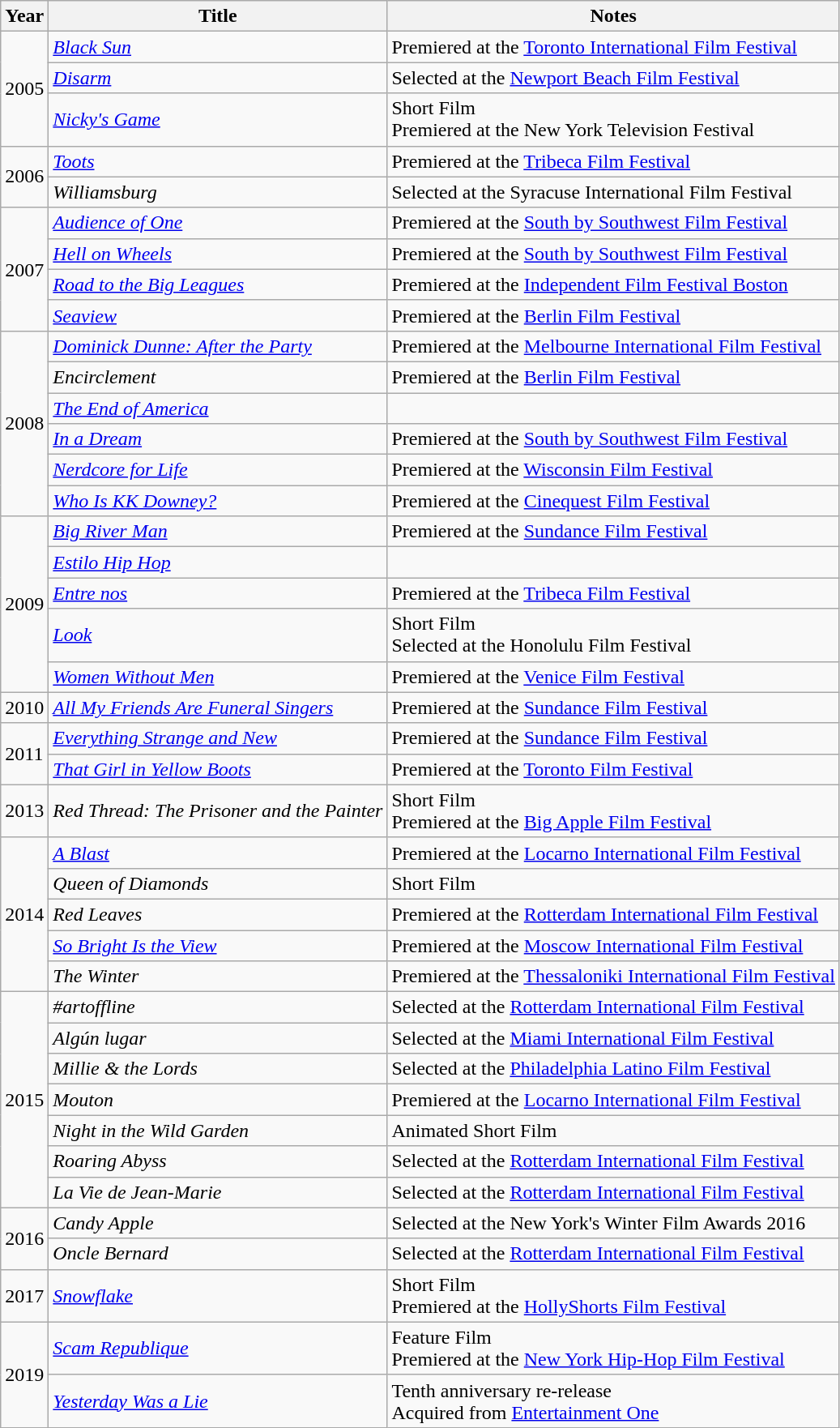<table class="wikitable sortable">
<tr>
<th>Year</th>
<th>Title</th>
<th>Notes</th>
</tr>
<tr>
<td rowspan=3>2005</td>
<td><em><a href='#'>Black Sun</a></em></td>
<td>Premiered at the <a href='#'>Toronto International Film Festival</a></td>
</tr>
<tr>
<td><em><a href='#'>Disarm</a></em></td>
<td>Selected at the <a href='#'>Newport Beach Film Festival</a></td>
</tr>
<tr>
<td><em><a href='#'>Nicky's Game</a></em></td>
<td>Short Film<br>Premiered at the New York Television Festival</td>
</tr>
<tr>
<td rowspan=2>2006</td>
<td><em><a href='#'>Toots</a></em></td>
<td>Premiered at the <a href='#'>Tribeca Film Festival</a></td>
</tr>
<tr>
<td><em>Williamsburg</em></td>
<td>Selected at the Syracuse International Film Festival</td>
</tr>
<tr>
<td rowspan=4>2007</td>
<td><em><a href='#'>Audience of One</a></em></td>
<td>Premiered at the <a href='#'>South by Southwest Film Festival</a></td>
</tr>
<tr>
<td><em><a href='#'>Hell on Wheels</a></em></td>
<td>Premiered at the <a href='#'>South by Southwest Film Festival</a></td>
</tr>
<tr>
<td><em><a href='#'>Road to the Big Leagues</a></em></td>
<td>Premiered at the <a href='#'>Independent Film Festival Boston</a></td>
</tr>
<tr>
<td><em><a href='#'>Seaview</a></em></td>
<td>Premiered at the <a href='#'>Berlin Film Festival</a></td>
</tr>
<tr>
<td rowspan=6>2008</td>
<td><em><a href='#'>Dominick Dunne: After the Party</a></em></td>
<td>Premiered at the <a href='#'>Melbourne International Film Festival</a></td>
</tr>
<tr>
<td><em>Encirclement</em></td>
<td>Premiered at the <a href='#'>Berlin Film Festival</a></td>
</tr>
<tr>
<td><em><a href='#'>The End of America</a></em></td>
<td></td>
</tr>
<tr>
<td><em><a href='#'>In a Dream</a></em></td>
<td>Premiered at the <a href='#'>South by Southwest Film Festival</a></td>
</tr>
<tr>
<td><em><a href='#'>Nerdcore for Life</a></em></td>
<td>Premiered at the <a href='#'>Wisconsin Film Festival</a></td>
</tr>
<tr>
<td><em><a href='#'>Who Is KK Downey?</a></em></td>
<td>Premiered at the <a href='#'>Cinequest Film Festival</a></td>
</tr>
<tr>
<td rowspan=5>2009</td>
<td><em><a href='#'>Big River Man</a></em></td>
<td>Premiered at the <a href='#'>Sundance Film Festival</a></td>
</tr>
<tr>
<td><em><a href='#'>Estilo Hip Hop</a></em></td>
<td></td>
</tr>
<tr>
<td><em><a href='#'>Entre nos</a></em></td>
<td>Premiered at the <a href='#'>Tribeca Film Festival</a></td>
</tr>
<tr>
<td><em><a href='#'>Look</a></em></td>
<td>Short Film<br>Selected at the Honolulu Film Festival</td>
</tr>
<tr>
<td><em><a href='#'>Women Without Men</a></em></td>
<td>Premiered at the <a href='#'>Venice Film Festival</a></td>
</tr>
<tr>
<td>2010</td>
<td><em><a href='#'>All My Friends Are Funeral Singers</a></em></td>
<td>Premiered at the <a href='#'>Sundance Film Festival</a></td>
</tr>
<tr>
<td rowspan=2>2011</td>
<td><em><a href='#'>Everything Strange and New</a></em></td>
<td>Premiered at the <a href='#'>Sundance Film Festival</a></td>
</tr>
<tr>
<td><em><a href='#'>That Girl in Yellow Boots</a></em></td>
<td>Premiered at the <a href='#'>Toronto Film Festival</a></td>
</tr>
<tr>
<td>2013</td>
<td><em>Red Thread: The Prisoner and the Painter</em></td>
<td>Short Film<br>Premiered at the <a href='#'>Big Apple Film Festival</a></td>
</tr>
<tr>
<td rowspan=5>2014</td>
<td><em><a href='#'>A Blast</a></em></td>
<td>Premiered at the <a href='#'>Locarno International Film Festival</a></td>
</tr>
<tr>
<td><em>Queen of Diamonds</em></td>
<td>Short Film</td>
</tr>
<tr>
<td><em>Red Leaves</em></td>
<td>Premiered at the <a href='#'>Rotterdam International Film Festival</a></td>
</tr>
<tr>
<td><em><a href='#'>So Bright Is the View</a></em></td>
<td>Premiered at the <a href='#'>Moscow International Film Festival</a></td>
</tr>
<tr>
<td><em>The Winter</em></td>
<td>Premiered at the <a href='#'>Thessaloniki International Film Festival</a></td>
</tr>
<tr>
<td rowspan=7>2015</td>
<td><em>#artoffline</em></td>
<td>Selected at the <a href='#'>Rotterdam International Film Festival</a></td>
</tr>
<tr>
<td><em>Algún lugar</em></td>
<td>Selected at the <a href='#'>Miami International Film Festival</a></td>
</tr>
<tr>
<td><em>Millie & the Lords</em></td>
<td>Selected at the <a href='#'>Philadelphia Latino Film Festival</a></td>
</tr>
<tr>
<td><em>Mouton</em></td>
<td>Premiered at the <a href='#'>Locarno International Film Festival</a></td>
</tr>
<tr>
<td><em>Night in the Wild Garden</em></td>
<td>Animated Short Film</td>
</tr>
<tr>
<td><em>Roaring Abyss</em></td>
<td>Selected at the <a href='#'>Rotterdam International Film Festival</a></td>
</tr>
<tr>
<td><em>La Vie de Jean-Marie</em></td>
<td>Selected at the <a href='#'>Rotterdam International Film Festival</a></td>
</tr>
<tr>
<td rowspan=2>2016</td>
<td><em>Candy Apple</em></td>
<td>Selected at the New York's Winter Film Awards 2016</td>
</tr>
<tr>
<td><em>Oncle Bernard</em></td>
<td>Selected at the <a href='#'>Rotterdam International Film Festival</a></td>
</tr>
<tr>
<td>2017</td>
<td><em><a href='#'>Snowflake</a></em></td>
<td>Short Film<br>Premiered at the <a href='#'>HollyShorts Film Festival</a></td>
</tr>
<tr>
<td rowspan=2>2019</td>
<td><em><a href='#'>Scam Republique</a></em></td>
<td>Feature Film<br>Premiered at the <a href='#'>New York Hip-Hop Film Festival</a></td>
</tr>
<tr>
<td><em><a href='#'>Yesterday Was a Lie</a></em></td>
<td>Tenth anniversary re-release<br>Acquired from <a href='#'>Entertainment One</a></td>
</tr>
</table>
